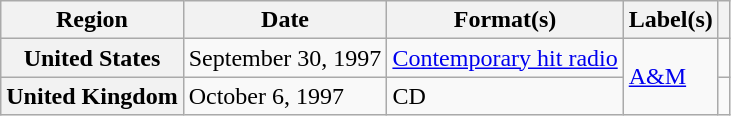<table class="wikitable plainrowheaders">
<tr>
<th scope="col">Region</th>
<th scope="col">Date</th>
<th scope="col">Format(s)</th>
<th scope="col">Label(s)</th>
<th scope="col"></th>
</tr>
<tr>
<th scope="row">United States</th>
<td>September 30, 1997</td>
<td><a href='#'>Contemporary hit radio</a></td>
<td rowspan="2"><a href='#'>A&M</a></td>
<td></td>
</tr>
<tr>
<th scope="row">United Kingdom</th>
<td>October 6, 1997</td>
<td>CD</td>
<td></td>
</tr>
</table>
